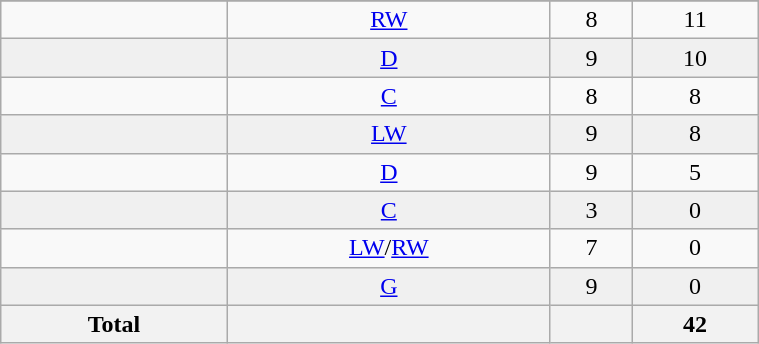<table class="wikitable sortable" width ="40%">
<tr align="center">
</tr>
<tr align="center" bgcolor="">
<td></td>
<td><a href='#'>RW</a></td>
<td>8</td>
<td>11</td>
</tr>
<tr align="center" bgcolor="f0f0f0">
<td></td>
<td><a href='#'>D</a></td>
<td>9</td>
<td>10</td>
</tr>
<tr align="center" bgcolor="">
<td></td>
<td><a href='#'>C</a></td>
<td>8</td>
<td>8</td>
</tr>
<tr align="center" bgcolor="f0f0f0">
<td></td>
<td><a href='#'>LW</a></td>
<td>9</td>
<td>8</td>
</tr>
<tr align="center" bgcolor="">
<td></td>
<td><a href='#'>D</a></td>
<td>9</td>
<td>5</td>
</tr>
<tr align="center" bgcolor="f0f0f0">
<td></td>
<td><a href='#'>C</a></td>
<td>3</td>
<td>0</td>
</tr>
<tr align="center" bgcolor="">
<td></td>
<td><a href='#'>LW</a>/<a href='#'>RW</a></td>
<td>7</td>
<td>0</td>
</tr>
<tr align="center" bgcolor="f0f0f0">
<td></td>
<td><a href='#'>G</a></td>
<td>9</td>
<td>0</td>
</tr>
<tr>
<th>Total</th>
<th></th>
<th></th>
<th>42</th>
</tr>
</table>
